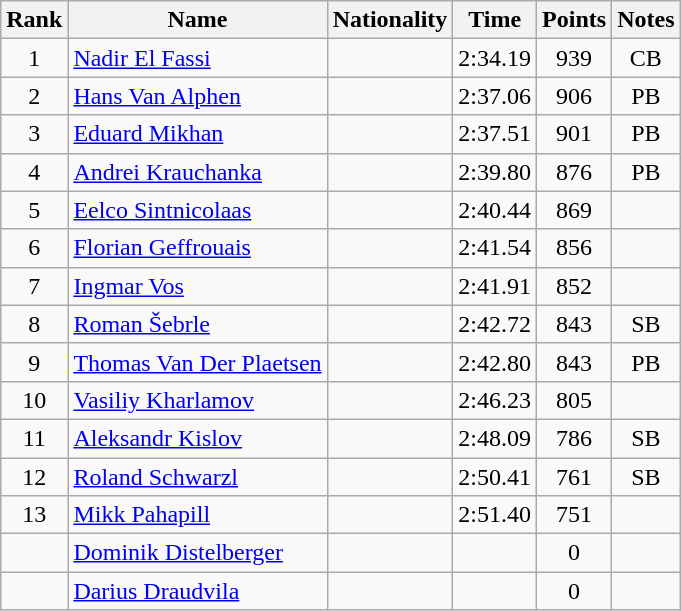<table class="wikitable sortable" style="text-align:center">
<tr>
<th>Rank</th>
<th>Name</th>
<th>Nationality</th>
<th>Time</th>
<th>Points</th>
<th>Notes</th>
</tr>
<tr>
<td>1</td>
<td align=left><a href='#'>Nadir El Fassi</a></td>
<td align=left></td>
<td>2:34.19</td>
<td>939</td>
<td>CB</td>
</tr>
<tr>
<td>2</td>
<td align=left><a href='#'>Hans Van Alphen</a></td>
<td align=left></td>
<td>2:37.06</td>
<td>906</td>
<td>PB</td>
</tr>
<tr>
<td>3</td>
<td align=left><a href='#'>Eduard Mikhan</a></td>
<td align=left></td>
<td>2:37.51</td>
<td>901</td>
<td>PB</td>
</tr>
<tr>
<td>4</td>
<td align=left><a href='#'>Andrei Krauchanka</a></td>
<td align=left></td>
<td>2:39.80</td>
<td>876</td>
<td>PB</td>
</tr>
<tr>
<td>5</td>
<td align=left><a href='#'>Eelco Sintnicolaas</a></td>
<td align=left></td>
<td>2:40.44</td>
<td>869</td>
<td></td>
</tr>
<tr>
<td>6</td>
<td align=left><a href='#'>Florian Geffrouais</a></td>
<td align=left></td>
<td>2:41.54</td>
<td>856</td>
<td></td>
</tr>
<tr>
<td>7</td>
<td align=left><a href='#'>Ingmar Vos</a></td>
<td align=left></td>
<td>2:41.91</td>
<td>852</td>
<td></td>
</tr>
<tr>
<td>8</td>
<td align=left><a href='#'>Roman Šebrle</a></td>
<td align=left></td>
<td>2:42.72</td>
<td>843</td>
<td>SB</td>
</tr>
<tr>
<td>9</td>
<td align=left><a href='#'>Thomas Van Der Plaetsen</a></td>
<td align=left></td>
<td>2:42.80</td>
<td>843</td>
<td>PB</td>
</tr>
<tr>
<td>10</td>
<td align=left><a href='#'>Vasiliy Kharlamov</a></td>
<td align=left></td>
<td>2:46.23</td>
<td>805</td>
<td></td>
</tr>
<tr>
<td>11</td>
<td align=left><a href='#'>Aleksandr Kislov</a></td>
<td align=left></td>
<td>2:48.09</td>
<td>786</td>
<td>SB</td>
</tr>
<tr>
<td>12</td>
<td align=left><a href='#'>Roland Schwarzl</a></td>
<td align=left></td>
<td>2:50.41</td>
<td>761</td>
<td>SB</td>
</tr>
<tr>
<td>13</td>
<td align=left><a href='#'>Mikk Pahapill</a></td>
<td align=left></td>
<td>2:51.40</td>
<td>751</td>
<td></td>
</tr>
<tr>
<td></td>
<td align=left><a href='#'>Dominik Distelberger</a></td>
<td align=left></td>
<td></td>
<td>0</td>
<td></td>
</tr>
<tr>
<td></td>
<td align=left><a href='#'>Darius Draudvila</a></td>
<td align=left></td>
<td></td>
<td>0</td>
<td></td>
</tr>
</table>
